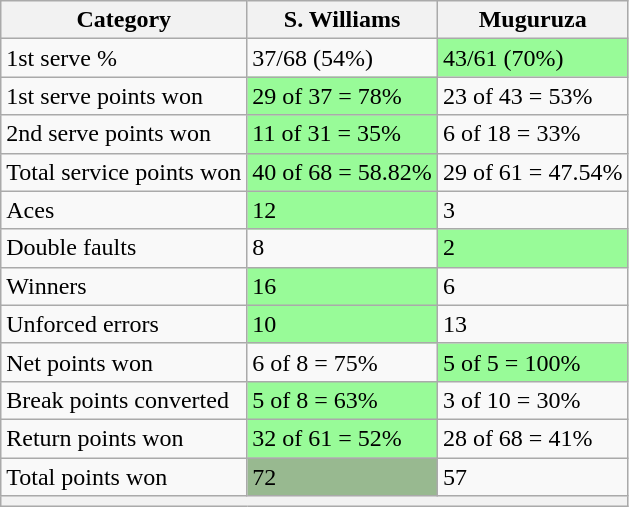<table class="wikitable">
<tr>
<th>Category</th>
<th> S. Williams</th>
<th> Muguruza</th>
</tr>
<tr>
<td>1st serve %</td>
<td>37/68 (54%)</td>
<td bgcolor=98FB98>43/61 (70%)</td>
</tr>
<tr>
<td>1st serve points won</td>
<td bgcolor=98FB98>29 of 37 = 78%</td>
<td>23 of 43 = 53%</td>
</tr>
<tr>
<td>2nd serve points won</td>
<td bgcolor=98FB98>11 of 31 = 35%</td>
<td>6 of 18 = 33%</td>
</tr>
<tr>
<td>Total service points won</td>
<td bgcolor=98FB98>40 of 68 = 58.82%</td>
<td>29 of 61 = 47.54%</td>
</tr>
<tr>
<td>Aces</td>
<td bgcolor=98FB98>12</td>
<td>3</td>
</tr>
<tr>
<td>Double faults</td>
<td>8</td>
<td bgcolor=98FB98>2</td>
</tr>
<tr>
<td>Winners</td>
<td bgcolor=98FB98>16</td>
<td>6</td>
</tr>
<tr>
<td>Unforced errors</td>
<td bgcolor=98FB98>10</td>
<td>13</td>
</tr>
<tr>
<td>Net points won</td>
<td>6 of 8 = 75%</td>
<td bgcolor=98FB98>5 of 5 = 100%</td>
</tr>
<tr>
<td>Break points converted</td>
<td bgcolor=98FB98>5 of 8 = 63%</td>
<td>3 of 10 = 30%</td>
</tr>
<tr>
<td>Return points won</td>
<td bgcolor=98FB98>32 of 61 = 52%</td>
<td>28 of 68 = 41%</td>
</tr>
<tr>
<td>Total points won</td>
<td bgcolor=98FB989>72</td>
<td>57</td>
</tr>
<tr>
<th colspan=3></th>
</tr>
</table>
